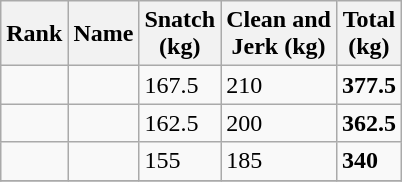<table class="wikitable">
<tr>
<th>Rank</th>
<th>Name</th>
<th>Snatch <br> (kg)</th>
<th>Clean and <br> Jerk (kg)</th>
<th>Total <br> (kg)</th>
</tr>
<tr>
<td align=center></td>
<td></td>
<td>167.5</td>
<td>210</td>
<td><strong>377.5</strong></td>
</tr>
<tr>
<td align=center></td>
<td></td>
<td>162.5</td>
<td>200</td>
<td><strong>362.5</strong></td>
</tr>
<tr>
<td align=center></td>
<td></td>
<td>155</td>
<td>185</td>
<td><strong>340</strong></td>
</tr>
<tr>
</tr>
</table>
